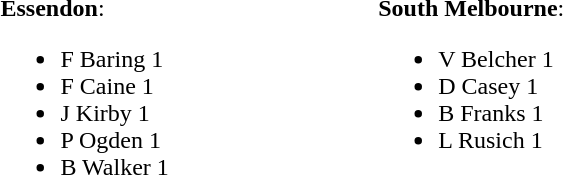<table width="40%">
<tr>
<td valign="top" width="30%"><br><strong>Essendon</strong>:<ul><li>F Baring 1</li><li>F Caine 1</li><li>J Kirby 1</li><li>P Ogden 1</li><li>B Walker 1</li></ul></td>
<td valign="top" width="30%"><br><strong>South Melbourne</strong>:<ul><li>V Belcher 1</li><li>D Casey 1</li><li>B Franks 1</li><li>L Rusich 1</li></ul></td>
</tr>
</table>
